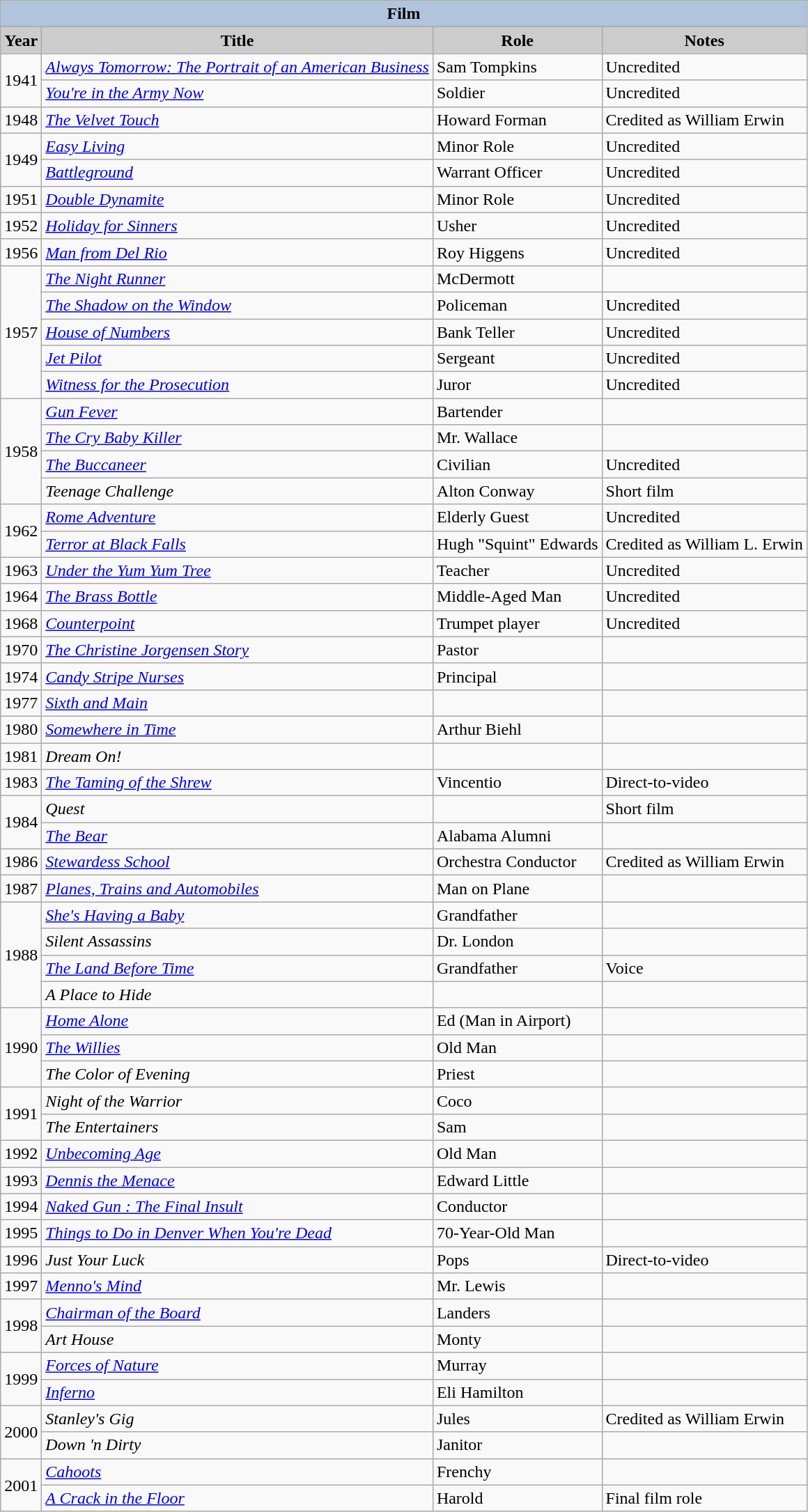<table class="wikitable">
<tr>
<th colspan=4 style="background:#B0C4DE;">Film</th>
</tr>
<tr>
<th style="background: #CCCCCC;">Year</th>
<th style="background: #CCCCCC;">Title</th>
<th style="background: #CCCCCC;">Role</th>
<th style="background: #CCCCCC;">Notes</th>
</tr>
<tr>
<td rowspan=2>1941</td>
<td><em><a href='#'>Always Tomorrow: The Portrait of an American Business</a></em></td>
<td>Sam Tompkins</td>
<td>Uncredited</td>
</tr>
<tr>
<td><em><a href='#'>You're in the Army Now</a></em></td>
<td>Soldier</td>
<td>Uncredited</td>
</tr>
<tr>
<td>1948</td>
<td><em><a href='#'>The Velvet Touch</a></em></td>
<td>Howard Forman</td>
<td>Credited as William Erwin</td>
</tr>
<tr>
<td rowspan=2>1949</td>
<td><em><a href='#'>Easy Living</a></em></td>
<td>Minor Role</td>
<td>Uncredited</td>
</tr>
<tr>
<td><em><a href='#'>Battleground</a></em></td>
<td>Warrant Officer</td>
<td>Uncredited</td>
</tr>
<tr>
<td>1951</td>
<td><em><a href='#'>Double Dynamite</a></em></td>
<td>Minor Role</td>
<td>Uncredited</td>
</tr>
<tr>
<td>1952</td>
<td><em><a href='#'>Holiday for Sinners</a></em></td>
<td>Usher</td>
<td>Uncredited</td>
</tr>
<tr>
<td>1956</td>
<td><em><a href='#'>Man from Del Rio</a></em></td>
<td>Roy Higgens</td>
<td>Uncredited</td>
</tr>
<tr>
<td rowspan=5>1957</td>
<td><em><a href='#'>The Night Runner</a></em></td>
<td>McDermott</td>
<td></td>
</tr>
<tr>
<td><em><a href='#'>The Shadow on the Window</a></em></td>
<td>Policeman</td>
<td>Uncredited</td>
</tr>
<tr>
<td><em><a href='#'>House of Numbers</a></em></td>
<td>Bank Teller</td>
<td>Uncredited</td>
</tr>
<tr>
<td><em><a href='#'>Jet Pilot</a></em></td>
<td>Sergeant</td>
<td>Uncredited</td>
</tr>
<tr>
<td><em><a href='#'>Witness for the Prosecution</a></em></td>
<td>Juror</td>
<td>Uncredited</td>
</tr>
<tr>
<td rowspan=4>1958</td>
<td><em><a href='#'>Gun Fever</a></em></td>
<td>Bartender</td>
<td></td>
</tr>
<tr>
<td><em><a href='#'>The Cry Baby Killer</a></em></td>
<td>Mr. Wallace</td>
<td></td>
</tr>
<tr>
<td><em><a href='#'>The Buccaneer</a></em></td>
<td>Civilian</td>
<td>Uncredited</td>
</tr>
<tr>
<td><em>Teenage Challenge</em></td>
<td>Alton Conway</td>
<td>Short film</td>
</tr>
<tr>
<td rowspan=2>1962</td>
<td><em><a href='#'>Rome Adventure</a></em></td>
<td>Elderly Guest</td>
<td>Uncredited</td>
</tr>
<tr>
<td><em><a href='#'>Terror at Black Falls</a></em></td>
<td>Hugh "Squint" Edwards</td>
<td>Credited as William L. Erwin</td>
</tr>
<tr>
<td>1963</td>
<td><em><a href='#'>Under the Yum Yum Tree</a></em></td>
<td>Teacher</td>
<td>Uncredited</td>
</tr>
<tr>
<td>1964</td>
<td><em><a href='#'>The Brass Bottle</a></em></td>
<td>Middle-Aged Man</td>
<td>Uncredited</td>
</tr>
<tr>
<td>1968</td>
<td><em><a href='#'>Counterpoint</a></em></td>
<td>Trumpet player</td>
<td>Uncredited</td>
</tr>
<tr>
<td>1970</td>
<td><em><a href='#'>The Christine Jorgensen Story</a></em></td>
<td>Pastor</td>
<td></td>
</tr>
<tr>
<td>1974</td>
<td><em><a href='#'>Candy Stripe Nurses</a></em></td>
<td>Principal</td>
<td></td>
</tr>
<tr>
<td>1977</td>
<td><em><a href='#'>Sixth and Main</a></em></td>
<td></td>
<td></td>
</tr>
<tr>
<td>1980</td>
<td><em><a href='#'>Somewhere in Time</a></em></td>
<td>Arthur Biehl</td>
<td></td>
</tr>
<tr>
<td>1981</td>
<td><em>Dream On!</em></td>
<td></td>
<td></td>
</tr>
<tr>
<td>1983</td>
<td><em><a href='#'>The Taming of the Shrew</a></em></td>
<td>Vincentio</td>
<td>Direct-to-video</td>
</tr>
<tr>
<td rowspan=2>1984</td>
<td><em>Quest</em></td>
<td></td>
<td>Short film</td>
</tr>
<tr>
<td><em><a href='#'>The Bear</a></em></td>
<td>Alabama Alumni</td>
<td></td>
</tr>
<tr>
<td>1986</td>
<td><em><a href='#'>Stewardess School</a></em></td>
<td>Orchestra Conductor</td>
<td>Credited as William Erwin</td>
</tr>
<tr>
<td>1987</td>
<td><em><a href='#'>Planes, Trains and Automobiles</a></em></td>
<td>Man on Plane</td>
<td></td>
</tr>
<tr>
<td rowspan=4>1988</td>
<td><em><a href='#'>She's Having a Baby</a></em></td>
<td>Grandfather</td>
<td></td>
</tr>
<tr>
<td><em>Silent Assassins</em></td>
<td>Dr. London</td>
<td></td>
</tr>
<tr>
<td><em><a href='#'>The Land Before Time</a></em></td>
<td>Grandfather</td>
<td>Voice</td>
</tr>
<tr>
<td><em>A Place to Hide</em></td>
<td></td>
<td></td>
</tr>
<tr>
<td rowspan=3>1990</td>
<td><em><a href='#'>Home Alone</a></em></td>
<td>Ed (Man in Airport)</td>
<td></td>
</tr>
<tr>
<td><em><a href='#'>The Willies</a></em></td>
<td>Old Man</td>
<td></td>
</tr>
<tr>
<td><em>The Color of Evening</em></td>
<td>Priest</td>
<td></td>
</tr>
<tr>
<td rowspan=2>1991</td>
<td><em>Night of the Warrior</em></td>
<td>Coco</td>
<td></td>
</tr>
<tr>
<td><em>The Entertainers</em></td>
<td>Sam</td>
<td></td>
</tr>
<tr>
<td>1992</td>
<td><em><a href='#'>Unbecoming Age</a></em></td>
<td>Old Man</td>
<td></td>
</tr>
<tr>
<td>1993</td>
<td><em><a href='#'>Dennis the Menace</a></em></td>
<td>Edward Little</td>
<td></td>
</tr>
<tr>
<td>1994</td>
<td><em><a href='#'>Naked Gun : The Final Insult</a></em></td>
<td>Conductor</td>
<td></td>
</tr>
<tr>
<td>1995</td>
<td><em><a href='#'>Things to Do in Denver When You're Dead</a></em></td>
<td>70-Year-Old Man</td>
<td></td>
</tr>
<tr>
<td>1996</td>
<td><em>Just Your Luck</em></td>
<td>Pops</td>
<td>Direct-to-video</td>
</tr>
<tr>
<td>1997</td>
<td><em><a href='#'>Menno's Mind</a></em></td>
<td>Mr. Lewis</td>
<td></td>
</tr>
<tr>
<td rowspan=2>1998</td>
<td><em><a href='#'>Chairman of the Board</a></em></td>
<td>Landers</td>
<td></td>
</tr>
<tr>
<td><em>Art House</em></td>
<td>Monty</td>
<td></td>
</tr>
<tr>
<td rowspan=2>1999</td>
<td><em><a href='#'>Forces of Nature</a></em></td>
<td>Murray</td>
<td></td>
</tr>
<tr>
<td><em><a href='#'>Inferno</a></em></td>
<td>Eli Hamilton</td>
<td></td>
</tr>
<tr>
<td rowspan=2>2000</td>
<td><em>Stanley's Gig</em></td>
<td>Jules</td>
<td>Credited as William Erwin</td>
</tr>
<tr>
<td><em>Down 'n Dirty</em></td>
<td>Janitor</td>
<td></td>
</tr>
<tr>
<td rowspan=2>2001</td>
<td><em><a href='#'>Cahoots</a></em></td>
<td>Frenchy</td>
<td></td>
</tr>
<tr>
<td><em><a href='#'>A Crack in the Floor</a></em></td>
<td>Harold</td>
<td>Final film role</td>
</tr>
</table>
